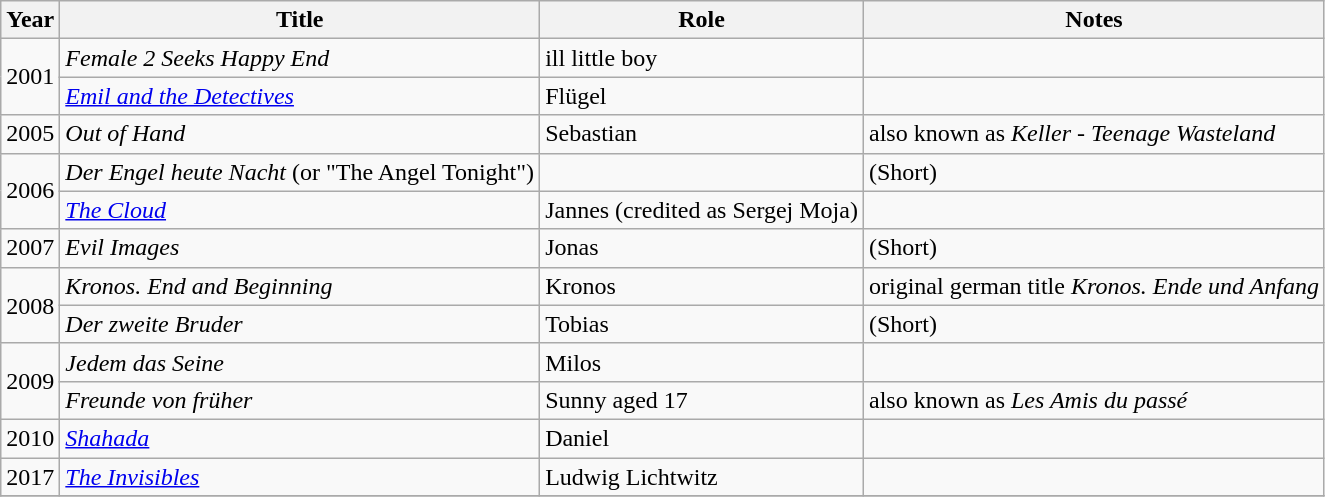<table class="wikitable sortable">
<tr>
<th>Year</th>
<th>Title</th>
<th>Role</th>
<th>Notes</th>
</tr>
<tr>
<td rowspan=2>2001</td>
<td><em>Female 2 Seeks Happy End</em></td>
<td>ill little boy</td>
<td></td>
</tr>
<tr>
<td><em><a href='#'>Emil and the Detectives</a></em></td>
<td>Flügel</td>
<td></td>
</tr>
<tr>
<td>2005</td>
<td><em>Out of Hand</em></td>
<td>Sebastian</td>
<td>also known as <em>Keller - Teenage Wasteland</em></td>
</tr>
<tr>
<td rowspan=2>2006</td>
<td><em>Der Engel heute Nacht</em> (or "The Angel Tonight")</td>
<td></td>
<td>(Short)</td>
</tr>
<tr>
<td><em><a href='#'>The Cloud</a></em></td>
<td>Jannes (credited as Sergej Moja)</td>
<td></td>
</tr>
<tr>
<td>2007</td>
<td><em>Evil Images</em></td>
<td>Jonas</td>
<td>(Short)</td>
</tr>
<tr>
<td rowspan=2>2008</td>
<td><em>Kronos. End and Beginning</em></td>
<td>Kronos</td>
<td>original german title <em>Kronos. Ende und Anfang</em></td>
</tr>
<tr>
<td><em>Der zweite Bruder</em></td>
<td>Tobias</td>
<td>(Short)</td>
</tr>
<tr>
<td rowspan=2>2009</td>
<td><em>Jedem das Seine</em></td>
<td>Milos</td>
<td></td>
</tr>
<tr>
<td><em>Freunde von früher</em></td>
<td>Sunny aged 17</td>
<td>also known as <em>Les Amis du passé</em></td>
</tr>
<tr>
<td>2010</td>
<td><em><a href='#'>Shahada</a></em></td>
<td>Daniel</td>
<td></td>
</tr>
<tr>
<td>2017</td>
<td><em><a href='#'>The Invisibles</a></em></td>
<td>Ludwig Lichtwitz</td>
<td></td>
</tr>
<tr>
</tr>
</table>
